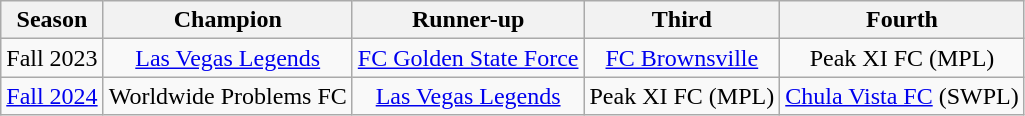<table class="wikitable sortable" style="text-align: center;">
<tr>
<th>Season</th>
<th>Champion</th>
<th>Runner-up</th>
<th>Third</th>
<th>Fourth</th>
</tr>
<tr>
<td>Fall 2023</td>
<td><a href='#'>Las Vegas Legends</a></td>
<td><a href='#'>FC Golden State Force</a></td>
<td><a href='#'>FC Brownsville</a></td>
<td>Peak XI FC (MPL)</td>
</tr>
<tr>
<td><a href='#'>Fall 2024</a></td>
<td>Worldwide Problems FC</td>
<td><a href='#'>Las Vegas Legends</a></td>
<td>Peak XI FC (MPL)</td>
<td><a href='#'>Chula Vista FC</a> (SWPL)</td>
</tr>
</table>
